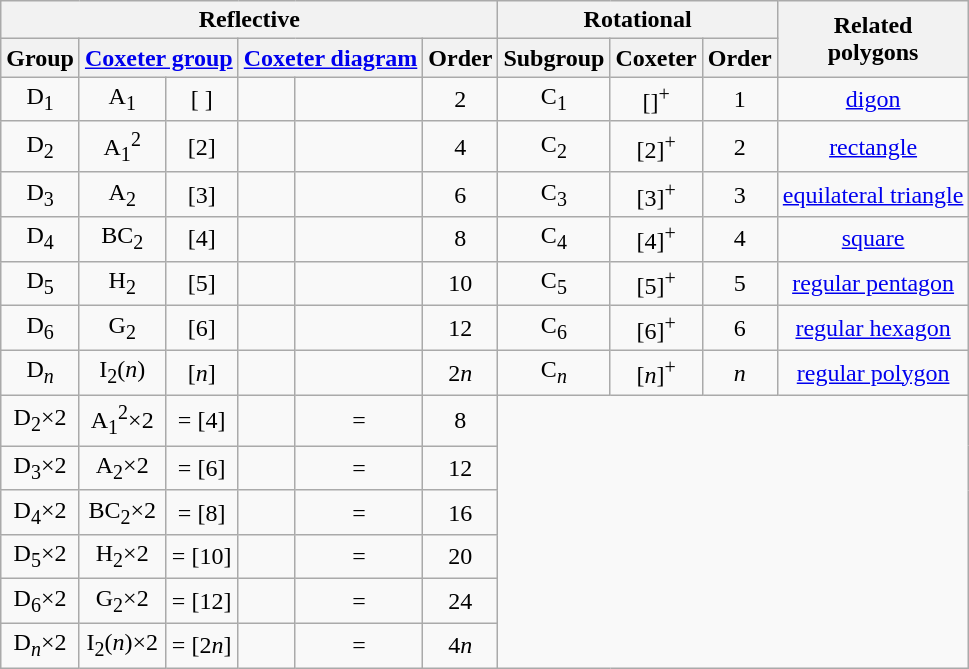<table class=wikitable style="text-align:center;">
<tr>
<th colspan=6>Reflective</th>
<th colspan=3>Rotational</th>
<th rowspan=2>Related <br>polygons</th>
</tr>
<tr>
<th>Group</th>
<th colspan=2><a href='#'>Coxeter group</a></th>
<th colspan=2><a href='#'>Coxeter diagram</a></th>
<th>Order</th>
<th>Subgroup</th>
<th>Coxeter</th>
<th>Order</th>
</tr>
<tr>
<td>D<sub>1</sub></td>
<td>A<sub>1</sub></td>
<td>[ ]</td>
<td></td>
<td></td>
<td>2</td>
<td>C<sub>1</sub></td>
<td>[]<sup>+</sup></td>
<td>1</td>
<td><a href='#'>digon</a></td>
</tr>
<tr>
<td>D<sub>2</sub></td>
<td>A<sub>1</sub><sup>2</sup></td>
<td>[2]</td>
<td></td>
<td></td>
<td>4</td>
<td>C<sub>2</sub></td>
<td>[2]<sup>+</sup></td>
<td>2</td>
<td><a href='#'>rectangle</a></td>
</tr>
<tr>
<td>D<sub>3</sub></td>
<td>A<sub>2</sub></td>
<td>[3]</td>
<td></td>
<td></td>
<td>6</td>
<td>C<sub>3</sub></td>
<td>[3]<sup>+</sup></td>
<td>3</td>
<td><a href='#'>equilateral triangle</a></td>
</tr>
<tr>
<td>D<sub>4</sub></td>
<td>BC<sub>2</sub></td>
<td>[4]</td>
<td></td>
<td></td>
<td>8</td>
<td>C<sub>4</sub></td>
<td>[4]<sup>+</sup></td>
<td>4</td>
<td><a href='#'>square</a></td>
</tr>
<tr>
<td>D<sub>5</sub></td>
<td>H<sub>2</sub></td>
<td>[5]</td>
<td></td>
<td></td>
<td>10</td>
<td>C<sub>5</sub></td>
<td>[5]<sup>+</sup></td>
<td>5</td>
<td><a href='#'>regular pentagon</a></td>
</tr>
<tr>
<td>D<sub>6</sub></td>
<td>G<sub>2</sub></td>
<td>[6]</td>
<td></td>
<td></td>
<td>12</td>
<td>C<sub>6</sub></td>
<td>[6]<sup>+</sup></td>
<td>6</td>
<td><a href='#'>regular hexagon</a></td>
</tr>
<tr>
<td>D<sub><em>n</em></sub></td>
<td>I<sub>2</sub>(<em>n</em>)</td>
<td>[<em>n</em>]</td>
<td></td>
<td></td>
<td>2<em>n</em></td>
<td>C<sub><em>n</em></sub></td>
<td>[<em>n</em>]<sup>+</sup></td>
<td><em>n</em></td>
<td><a href='#'>regular polygon</a></td>
</tr>
<tr>
<td>D<sub>2</sub>×2</td>
<td>A<sub>1</sub><sup>2</sup>×2</td>
<td> = [4]</td>
<td></td>
<td> = </td>
<td>8</td>
</tr>
<tr>
<td>D<sub>3</sub>×2</td>
<td>A<sub>2</sub>×2</td>
<td> = [6]</td>
<td></td>
<td> = </td>
<td>12</td>
</tr>
<tr>
<td>D<sub>4</sub>×2</td>
<td>BC<sub>2</sub>×2</td>
<td> = [8]</td>
<td></td>
<td> = </td>
<td>16</td>
</tr>
<tr>
<td>D<sub>5</sub>×2</td>
<td>H<sub>2</sub>×2</td>
<td> = [10]</td>
<td></td>
<td> = </td>
<td>20</td>
</tr>
<tr>
<td>D<sub>6</sub>×2</td>
<td>G<sub>2</sub>×2</td>
<td> = [12]</td>
<td></td>
<td> = </td>
<td>24</td>
</tr>
<tr>
<td>D<sub><em>n</em></sub>×2</td>
<td>I<sub>2</sub>(<em>n</em>)×2</td>
<td> = [2<em>n</em>]</td>
<td></td>
<td> = </td>
<td>4<em>n</em></td>
</tr>
</table>
